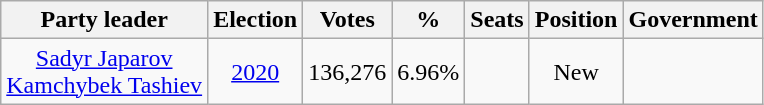<table class="wikitable" style="text-align:center">
<tr>
<th>Party leader</th>
<th>Election</th>
<th><strong>Votes</strong></th>
<th><strong>%</strong></th>
<th>Seats</th>
<th>Position</th>
<th><strong>Government</strong></th>
</tr>
<tr>
<td><a href='#'>Sadyr Japarov</a><br><a href='#'>Kamchybek Tashiev</a></td>
<td><a href='#'>2020</a></td>
<td>136,276</td>
<td>6.96%</td>
<td></td>
<td>New</td>
<td></td>
</tr>
</table>
